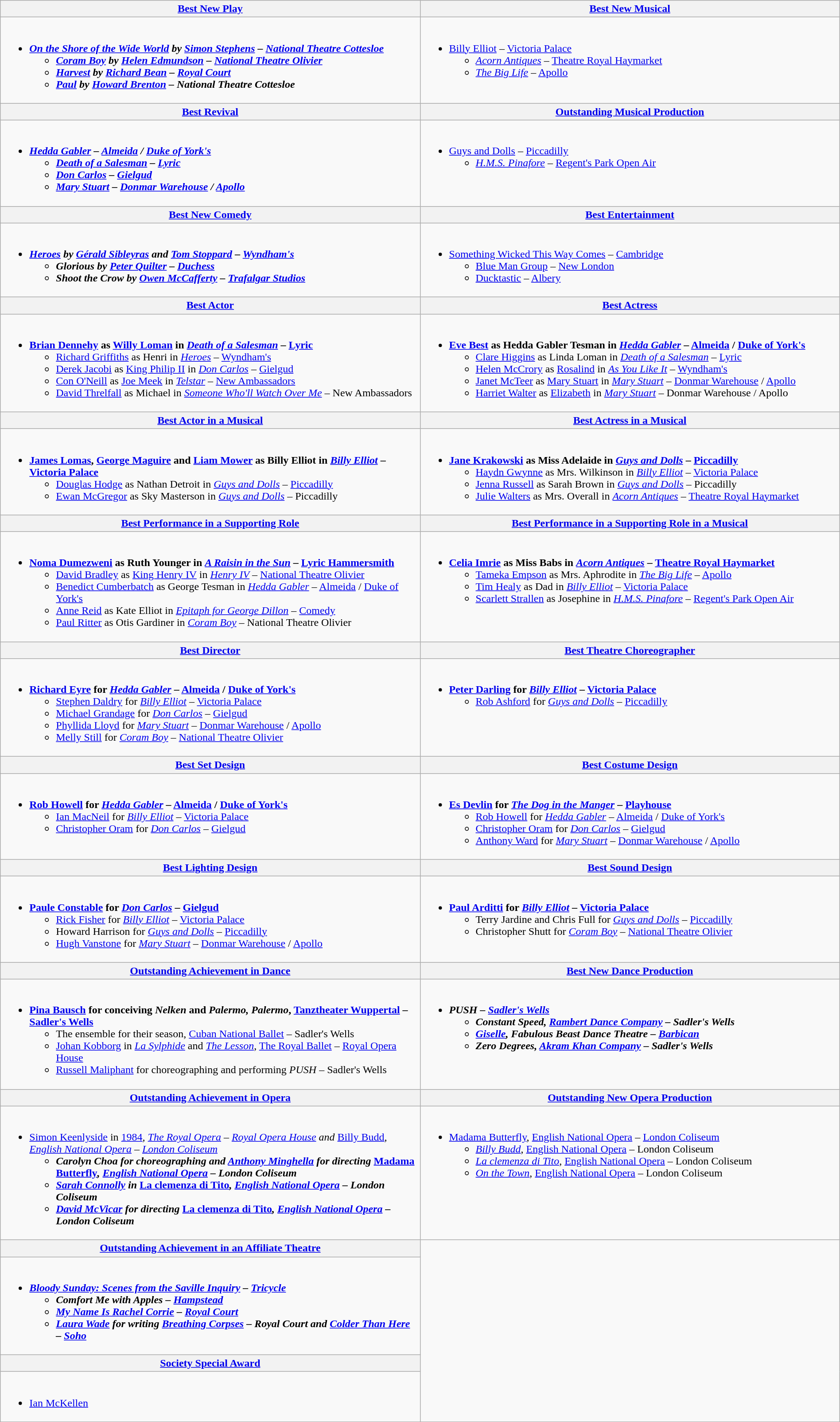<table class=wikitable width="100%">
<tr>
<th width="50%"><a href='#'>Best New Play</a></th>
<th width="50%"><a href='#'>Best New Musical</a></th>
</tr>
<tr>
<td valign="top"><br><ul><li><strong><em><a href='#'>On the Shore of the Wide World</a><em> by <a href='#'>Simon Stephens</a> – <a href='#'>National Theatre Cottesloe</a><strong><ul><li></em><a href='#'>Coram Boy</a><em> by <a href='#'>Helen Edmundson</a> – <a href='#'>National Theatre Olivier</a></li><li></em><a href='#'>Harvest</a><em> by <a href='#'>Richard Bean</a> – <a href='#'>Royal Court</a></li><li></em><a href='#'>Paul</a><em> by <a href='#'>Howard Brenton</a> – National Theatre Cottesloe</li></ul></li></ul></td>
<td valign="top"><br><ul><li></em></strong><a href='#'>Billy Elliot</a></em> – <a href='#'>Victoria Palace</a></strong><ul><li><em><a href='#'>Acorn Antiques</a></em> – <a href='#'>Theatre Royal Haymarket</a></li><li><em><a href='#'>The Big Life</a></em> – <a href='#'>Apollo</a></li></ul></li></ul></td>
</tr>
<tr>
<th width="50%"><a href='#'>Best Revival</a></th>
<th width="50%"><a href='#'>Outstanding Musical Production</a></th>
</tr>
<tr>
<td valign="top"><br><ul><li><strong><em><a href='#'>Hedda Gabler</a><em> – <a href='#'>Almeida</a> / <a href='#'>Duke of York's</a><strong><ul><li></em><a href='#'>Death of a Salesman</a><em> – <a href='#'>Lyric</a></li><li></em><a href='#'>Don Carlos</a><em> – <a href='#'>Gielgud</a></li><li></em><a href='#'>Mary Stuart</a><em> – <a href='#'>Donmar Warehouse</a> / <a href='#'>Apollo</a></li></ul></li></ul></td>
<td valign="top"><br><ul><li></em></strong><a href='#'>Guys and Dolls</a></em> – <a href='#'>Piccadilly</a></strong><ul><li><em><a href='#'>H.M.S. Pinafore</a></em> – <a href='#'>Regent's Park Open Air</a></li></ul></li></ul></td>
</tr>
<tr>
<th width="50%"><a href='#'>Best New Comedy</a></th>
<th width="50%"><a href='#'>Best Entertainment</a></th>
</tr>
<tr>
<td valign="top"><br><ul><li><strong><em><a href='#'>Heroes</a><em> by <a href='#'>Gérald Sibleyras</a> and <a href='#'>Tom Stoppard</a> – <a href='#'>Wyndham's</a><strong><ul><li></em>Glorious<em> by <a href='#'>Peter Quilter</a> – <a href='#'>Duchess</a></li><li></em>Shoot the Crow<em> by <a href='#'>Owen McCafferty</a> – <a href='#'>Trafalgar Studios</a></li></ul></li></ul></td>
<td valign="top"><br><ul><li></em></strong><a href='#'>Something Wicked This Way Comes</a></em> – <a href='#'>Cambridge</a></strong><ul><li><a href='#'>Blue Man Group</a> – <a href='#'>New London</a></li><li><a href='#'>Ducktastic</a> – <a href='#'>Albery</a></li></ul></li></ul></td>
</tr>
<tr>
<th style="width="50%"><a href='#'>Best Actor</a></th>
<th style="width="50%"><a href='#'>Best Actress</a></th>
</tr>
<tr>
<td valign="top"><br><ul><li><strong><a href='#'>Brian Dennehy</a> as <a href='#'>Willy Loman</a> in <em><a href='#'>Death of a Salesman</a></em> – <a href='#'>Lyric</a></strong><ul><li><a href='#'>Richard Griffiths</a> as Henri in <em><a href='#'>Heroes</a></em> – <a href='#'>Wyndham's</a></li><li><a href='#'>Derek Jacobi</a> as <a href='#'>King Philip II</a> in <em><a href='#'>Don Carlos</a></em> – <a href='#'>Gielgud</a></li><li><a href='#'>Con O'Neill</a> as <a href='#'>Joe Meek</a> in <em><a href='#'>Telstar</a></em> – <a href='#'>New Ambassadors</a></li><li><a href='#'>David Threlfall</a> as Michael in <em><a href='#'>Someone Who'll Watch Over Me</a></em> – New Ambassadors</li></ul></li></ul></td>
<td valign="top"><br><ul><li><strong><a href='#'>Eve Best</a> as Hedda Gabler Tesman in <em><a href='#'>Hedda Gabler</a></em> – <a href='#'>Almeida</a> / <a href='#'>Duke of York's</a></strong><ul><li><a href='#'>Clare Higgins</a> as Linda Loman in <em><a href='#'>Death of a Salesman</a></em> – <a href='#'>Lyric</a></li><li><a href='#'>Helen McCrory</a> as <a href='#'>Rosalind</a> in <em><a href='#'>As You Like It</a></em> – <a href='#'>Wyndham's</a></li><li><a href='#'>Janet McTeer</a> as <a href='#'>Mary Stuart</a> in <em><a href='#'>Mary Stuart</a></em> – <a href='#'>Donmar Warehouse</a> / <a href='#'>Apollo</a></li><li><a href='#'>Harriet Walter</a> as <a href='#'>Elizabeth</a> in <em><a href='#'>Mary Stuart</a></em> – Donmar Warehouse / Apollo</li></ul></li></ul></td>
</tr>
<tr>
<th style="width="50%"><a href='#'>Best Actor in a Musical</a></th>
<th style="width="50%"><a href='#'>Best Actress in a Musical</a></th>
</tr>
<tr>
<td valign="top"><br><ul><li><strong><a href='#'>James Lomas</a>, <a href='#'>George Maguire</a> and <a href='#'>Liam Mower</a> as Billy Elliot in <em><a href='#'>Billy Elliot</a></em> – <a href='#'>Victoria Palace</a></strong><ul><li><a href='#'>Douglas Hodge</a> as Nathan Detroit in <em><a href='#'>Guys and Dolls</a></em> – <a href='#'>Piccadilly</a></li><li><a href='#'>Ewan McGregor</a> as Sky Masterson in <em><a href='#'>Guys and Dolls</a></em> – Piccadilly</li></ul></li></ul></td>
<td valign="top"><br><ul><li><strong><a href='#'>Jane Krakowski</a> as Miss Adelaide in <em><a href='#'>Guys and Dolls</a></em> – <a href='#'>Piccadilly</a></strong><ul><li><a href='#'>Haydn Gwynne</a> as Mrs. Wilkinson in <em><a href='#'>Billy Elliot</a></em> – <a href='#'>Victoria Palace</a></li><li><a href='#'>Jenna Russell</a> as Sarah Brown in <em><a href='#'>Guys and Dolls</a></em> – Piccadilly</li><li><a href='#'>Julie Walters</a> as Mrs. Overall in <em><a href='#'>Acorn Antiques</a></em> – <a href='#'>Theatre Royal Haymarket</a></li></ul></li></ul></td>
</tr>
<tr>
<th style="width="50%"><a href='#'>Best Performance in a Supporting Role</a></th>
<th style="width="50%"><a href='#'>Best Performance in a Supporting Role in a Musical</a></th>
</tr>
<tr>
<td valign="top"><br><ul><li><strong><a href='#'>Noma Dumezweni</a> as Ruth Younger in <em><a href='#'>A Raisin in the Sun</a></em> – <a href='#'>Lyric Hammersmith</a></strong><ul><li><a href='#'>David Bradley</a> as <a href='#'>King Henry IV</a> in <em><a href='#'>Henry IV</a></em> – <a href='#'>National Theatre Olivier</a></li><li><a href='#'>Benedict Cumberbatch</a> as George Tesman in <em><a href='#'>Hedda Gabler</a></em> – <a href='#'>Almeida</a> / <a href='#'>Duke of York's</a></li><li><a href='#'>Anne Reid</a> as Kate Elliot in <em><a href='#'>Epitaph for George Dillon</a></em> – <a href='#'>Comedy</a></li><li><a href='#'>Paul Ritter</a> as Otis Gardiner in <em><a href='#'>Coram Boy</a></em> – National Theatre Olivier</li></ul></li></ul></td>
<td valign="top"><br><ul><li><strong><a href='#'>Celia Imrie</a> as Miss Babs in <em><a href='#'>Acorn Antiques</a></em> – <a href='#'>Theatre Royal Haymarket</a></strong><ul><li><a href='#'>Tameka Empson</a> as Mrs. Aphrodite in <em><a href='#'>The Big Life</a></em> – <a href='#'>Apollo</a></li><li><a href='#'>Tim Healy</a> as Dad in <em><a href='#'>Billy Elliot</a></em> – <a href='#'>Victoria Palace</a></li><li><a href='#'>Scarlett Strallen</a> as Josephine in <em><a href='#'>H.M.S. Pinafore</a></em> – <a href='#'>Regent's Park Open Air</a></li></ul></li></ul></td>
</tr>
<tr>
<th style="width="50%"><a href='#'>Best Director</a></th>
<th style="width="50%"><a href='#'>Best Theatre Choreographer</a></th>
</tr>
<tr>
<td valign="top"><br><ul><li><strong><a href='#'>Richard Eyre</a> for <em><a href='#'>Hedda Gabler</a></em> – <a href='#'>Almeida</a> / <a href='#'>Duke of York's</a></strong><ul><li><a href='#'>Stephen Daldry</a> for <em><a href='#'>Billy Elliot</a></em> – <a href='#'>Victoria Palace</a></li><li><a href='#'>Michael Grandage</a> for <em><a href='#'>Don Carlos</a></em> – <a href='#'>Gielgud</a></li><li><a href='#'>Phyllida Lloyd</a> for <em><a href='#'>Mary Stuart</a></em> – <a href='#'>Donmar Warehouse</a> / <a href='#'>Apollo</a></li><li><a href='#'>Melly Still</a> for <em><a href='#'>Coram Boy</a></em> – <a href='#'>National Theatre Olivier</a></li></ul></li></ul></td>
<td valign="top"><br><ul><li><strong><a href='#'>Peter Darling</a> for <em><a href='#'>Billy Elliot</a></em> – <a href='#'>Victoria Palace</a></strong><ul><li><a href='#'>Rob Ashford</a> for <em><a href='#'>Guys and Dolls</a></em> – <a href='#'>Piccadilly</a></li></ul></li></ul></td>
</tr>
<tr>
<th style="width="50%"><a href='#'>Best Set Design</a></th>
<th style="width="50%"><a href='#'>Best Costume Design</a></th>
</tr>
<tr>
<td valign="top"><br><ul><li><strong><a href='#'>Rob Howell</a> for <em><a href='#'>Hedda Gabler</a></em> – <a href='#'>Almeida</a> / <a href='#'>Duke of York's</a></strong><ul><li><a href='#'>Ian MacNeil</a> for <em><a href='#'>Billy Elliot</a></em> – <a href='#'>Victoria Palace</a></li><li><a href='#'>Christopher Oram</a> for <em><a href='#'>Don Carlos</a></em> – <a href='#'>Gielgud</a></li></ul></li></ul></td>
<td valign="top"><br><ul><li><strong><a href='#'>Es Devlin</a> for <em><a href='#'>The Dog in the Manger</a></em> – <a href='#'>Playhouse</a></strong><ul><li><a href='#'>Rob Howell</a> for <em><a href='#'>Hedda Gabler</a></em> – <a href='#'>Almeida</a> / <a href='#'>Duke of York's</a></li><li><a href='#'>Christopher Oram</a> for <em><a href='#'>Don Carlos</a></em> – <a href='#'>Gielgud</a></li><li><a href='#'>Anthony Ward</a> for <em><a href='#'>Mary Stuart</a></em> – <a href='#'>Donmar Warehouse</a> / <a href='#'>Apollo</a></li></ul></li></ul></td>
</tr>
<tr>
<th style="width="50%"><a href='#'>Best Lighting Design</a></th>
<th style="width="50%"><a href='#'>Best Sound Design</a></th>
</tr>
<tr>
<td valign="top"><br><ul><li><strong><a href='#'>Paule Constable</a> for <em><a href='#'>Don Carlos</a></em> – <a href='#'>Gielgud</a></strong><ul><li><a href='#'>Rick Fisher</a> for <em><a href='#'>Billy Elliot</a></em> – <a href='#'>Victoria Palace</a></li><li>Howard Harrison for <em><a href='#'>Guys and Dolls</a></em> – <a href='#'>Piccadilly</a></li><li><a href='#'>Hugh Vanstone</a> for <em><a href='#'>Mary Stuart</a></em> – <a href='#'>Donmar Warehouse</a> / <a href='#'>Apollo</a></li></ul></li></ul></td>
<td valign="top"><br><ul><li><strong><a href='#'>Paul Arditti</a> for <em><a href='#'>Billy Elliot</a></em> – <a href='#'>Victoria Palace</a></strong><ul><li>Terry Jardine and Chris Full for <em><a href='#'>Guys and Dolls</a></em> – <a href='#'>Piccadilly</a></li><li>Christopher Shutt for <em><a href='#'>Coram Boy</a></em> – <a href='#'>National Theatre Olivier</a></li></ul></li></ul></td>
</tr>
<tr>
<th style="width="50%"><a href='#'>Outstanding Achievement in Dance</a></th>
<th style="width="50%"><a href='#'>Best New Dance Production</a></th>
</tr>
<tr>
<td valign="top"><br><ul><li><strong><a href='#'>Pina Bausch</a> for conceiving <em>Nelken</em> and <em>Palermo, Palermo</em>, <a href='#'>Tanztheater Wuppertal</a> – <a href='#'>Sadler's Wells</a></strong><ul><li>The ensemble for their season, <a href='#'>Cuban National Ballet</a> – Sadler's Wells</li><li><a href='#'>Johan Kobborg</a> in <em><a href='#'>La Sylphide</a></em> and <em><a href='#'>The Lesson</a></em>, <a href='#'>The Royal Ballet</a> – <a href='#'>Royal Opera House</a></li><li><a href='#'>Russell Maliphant</a> for choreographing and performing <em>PUSH</em> – Sadler's Wells</li></ul></li></ul></td>
<td valign="top"><br><ul><li><strong><em>PUSH<em> – <a href='#'>Sadler's Wells</a><strong><ul><li></em>Constant Speed<em>, <a href='#'>Rambert Dance Company</a> – Sadler's Wells</li><li></em><a href='#'>Giselle</a><em>, Fabulous Beast Dance Theatre – <a href='#'>Barbican</a></li><li></em>Zero Degrees<em>, <a href='#'>Akram Khan Company</a> – Sadler's Wells</li></ul></li></ul></td>
</tr>
<tr>
<th style="width="50%"><a href='#'>Outstanding Achievement in Opera</a></th>
<th style="width="50%"><a href='#'>Outstanding New Opera Production</a></th>
</tr>
<tr>
<td valign="top"><br><ul><li></strong><a href='#'>Simon Keenlyside</a> in </em><a href='#'>1984</a><em>, <a href='#'>The Royal Opera</a> – <a href='#'>Royal Opera House</a> and </em><a href='#'>Billy Budd</a><em>, <a href='#'>English National Opera</a> – <a href='#'>London Coliseum</a><strong><ul><li>Carolyn Choa for choreographing  and <a href='#'>Anthony Minghella</a> for directing </em><a href='#'>Madama Butterfly</a><em>, <a href='#'>English National Opera</a> – London Coliseum</li><li><a href='#'>Sarah Connolly</a> in </em><a href='#'>La clemenza di Tito</a><em>, <a href='#'>English National Opera</a> – London Coliseum</li><li><a href='#'>David McVicar</a> for directing </em><a href='#'>La clemenza di Tito</a><em>, <a href='#'>English National Opera</a> – London Coliseum</li></ul></li></ul></td>
<td valign="top"><br><ul><li></em></strong><a href='#'>Madama Butterfly</a></em>, <a href='#'>English National Opera</a> – <a href='#'>London Coliseum</a></strong><ul><li><em><a href='#'>Billy Budd</a></em>, <a href='#'>English National Opera</a> – London Coliseum</li><li><em><a href='#'>La clemenza di Tito</a></em>, <a href='#'>English National Opera</a> – London Coliseum</li><li><em><a href='#'>On the Town</a></em>, <a href='#'>English National Opera</a> – London Coliseum</li></ul></li></ul></td>
</tr>
<tr>
<th colspan=1><a href='#'>Outstanding Achievement in an Affiliate Theatre</a></th>
</tr>
<tr>
<td><br><ul><li><strong><em><a href='#'>Bloody Sunday: Scenes from the Saville Inquiry</a><em> – <a href='#'>Tricycle</a><strong><ul><li></em>Comfort Me with Apples<em> – <a href='#'>Hampstead</a></li><li></em><a href='#'>My Name Is Rachel Corrie</a><em> – <a href='#'>Royal Court</a></li><li><a href='#'>Laura Wade</a> for writing </em><a href='#'>Breathing Corpses</a><em> – Royal Court and </em><a href='#'>Colder Than Here</a><em> – <a href='#'>Soho</a></li></ul></li></ul></td>
</tr>
<tr>
<th colspan=1><a href='#'>Society Special Award</a></th>
</tr>
<tr>
<td><br><ul><li></strong><a href='#'>Ian McKellen</a><strong></li></ul></td>
</tr>
</table>
